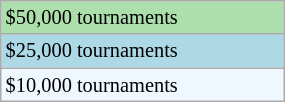<table class="wikitable"  style="font-size:85%; width:15%;">
<tr style="background:#addfad;">
<td>$50,000 tournaments</td>
</tr>
<tr style="background:lightblue;">
<td>$25,000 tournaments</td>
</tr>
<tr style="background:#f0f8ff;">
<td>$10,000 tournaments</td>
</tr>
</table>
